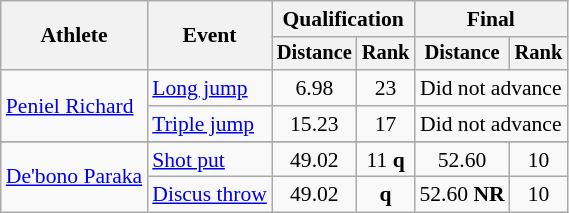<table class="wikitable" style="font-size:90%">
<tr>
<th rowspan=2>Athlete</th>
<th rowspan=2>Event</th>
<th colspan=2>Qualification</th>
<th colspan=2>Final</th>
</tr>
<tr style="font-size:95%">
<th>Distance</th>
<th>Rank</th>
<th>Distance</th>
<th>Rank</th>
</tr>
<tr align=center>
<td align=left rowspan=2><a href='#'>Peniel Richard</a></td>
<td align=left><a href='#'>Long jump</a></td>
<td>6.98</td>
<td>23</td>
<td colspan=2>Did not advance</td>
</tr>
<tr align=center>
<td align=left><a href='#'>Triple jump</a></td>
<td>15.23</td>
<td>17</td>
<td colspan=2>Did not advance</td>
</tr>
<tr>
</tr>
<tr align=center>
<td align=left rowspan=2><a href='#'>De'bono Paraka</a></td>
<td align=left><a href='#'>Shot put</a></td>
<td>49.02</td>
<td>11 <strong>q</strong></td>
<td>52.60</td>
<td>10</td>
</tr>
<tr align=center>
<td align=left><a href='#'>Discus throw</a></td>
<td>49.02</td>
<td><strong>q</strong></td>
<td>52.60 <strong>NR</strong></td>
<td>10</td>
</tr>
</table>
